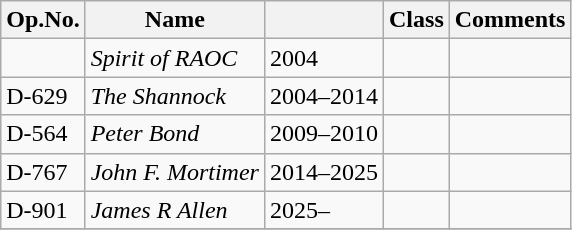<table class="wikitable">
<tr>
<th>Op.No.</th>
<th>Name</th>
<th></th>
<th>Class</th>
<th>Comments</th>
</tr>
<tr>
<td></td>
<td><em>Spirit of RAOC</em></td>
<td>2004</td>
<td></td>
<td></td>
</tr>
<tr>
<td>D-629</td>
<td><em>The Shannock</em></td>
<td>2004–2014</td>
<td></td>
<td></td>
</tr>
<tr>
<td>D-564</td>
<td><em>Peter Bond</em></td>
<td>2009–2010</td>
<td></td>
<td></td>
</tr>
<tr>
<td>D-767</td>
<td><em>John F. Mortimer</em></td>
<td>2014–2025</td>
<td></td>
<td></td>
</tr>
<tr>
<td>D-901</td>
<td><em>James R Allen</em></td>
<td>2025–</td>
<td></td>
<td></td>
</tr>
<tr>
</tr>
</table>
